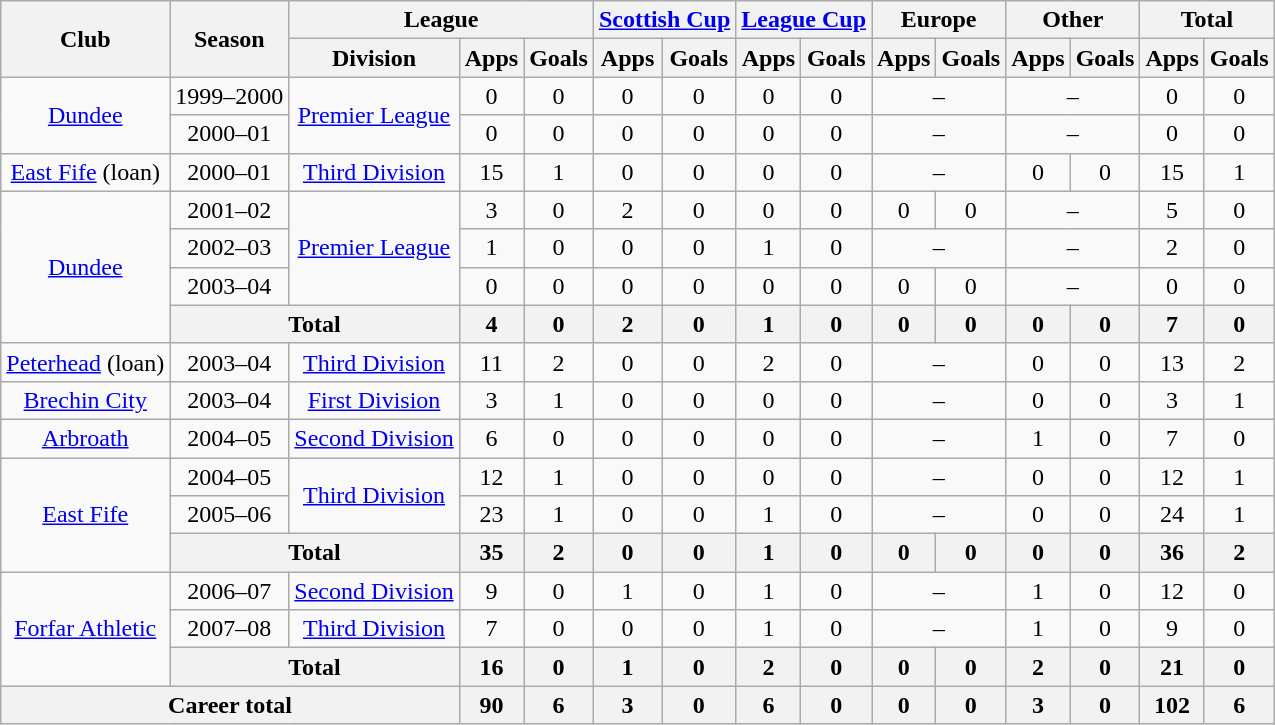<table class="wikitable" style="text-align: center;">
<tr>
<th rowspan="2">Club</th>
<th rowspan="2">Season</th>
<th colspan="3">League</th>
<th colspan="2"><a href='#'>Scottish Cup</a></th>
<th colspan="2"><a href='#'>League Cup</a></th>
<th colspan="2">Europe</th>
<th colspan="2">Other</th>
<th colspan="2">Total</th>
</tr>
<tr>
<th>Division</th>
<th>Apps</th>
<th>Goals</th>
<th>Apps</th>
<th>Goals</th>
<th>Apps</th>
<th>Goals</th>
<th>Apps</th>
<th>Goals</th>
<th>Apps</th>
<th>Goals</th>
<th>Apps</th>
<th>Goals</th>
</tr>
<tr>
<td rowspan="2" valign="center"><a href='#'>Dundee</a></td>
<td>1999–2000</td>
<td rowspan="2"><a href='#'>Premier League</a></td>
<td>0</td>
<td>0</td>
<td>0</td>
<td>0</td>
<td>0</td>
<td>0</td>
<td colspan="2">–</td>
<td colspan="2">–</td>
<td>0</td>
<td>0</td>
</tr>
<tr>
<td>2000–01</td>
<td>0</td>
<td>0</td>
<td>0</td>
<td>0</td>
<td>0</td>
<td>0</td>
<td colspan="2">–</td>
<td colspan="2">–</td>
<td>0</td>
<td>0</td>
</tr>
<tr>
<td valign="center"><a href='#'>East Fife</a> (loan)</td>
<td>2000–01</td>
<td><a href='#'>Third Division</a></td>
<td>15</td>
<td>1</td>
<td>0</td>
<td>0</td>
<td>0</td>
<td>0</td>
<td colspan="2">–</td>
<td>0</td>
<td>0</td>
<td>15</td>
<td>1</td>
</tr>
<tr>
<td rowspan="4" valign="center"><a href='#'>Dundee</a></td>
<td>2001–02</td>
<td rowspan="3"><a href='#'>Premier League</a></td>
<td>3</td>
<td>0</td>
<td>2</td>
<td>0</td>
<td>0</td>
<td>0</td>
<td>0</td>
<td>0</td>
<td colspan="2">–</td>
<td>5</td>
<td>0</td>
</tr>
<tr>
<td>2002–03</td>
<td>1</td>
<td>0</td>
<td>0</td>
<td>0</td>
<td>1</td>
<td>0</td>
<td colspan="2">–</td>
<td colspan="2">–</td>
<td>2</td>
<td>0</td>
</tr>
<tr>
<td>2003–04</td>
<td>0</td>
<td>0</td>
<td>0</td>
<td>0</td>
<td>0</td>
<td>0</td>
<td>0</td>
<td>0</td>
<td colspan="2">–</td>
<td>0</td>
<td>0</td>
</tr>
<tr>
<th colspan="2">Total</th>
<th>4</th>
<th>0</th>
<th>2</th>
<th>0</th>
<th>1</th>
<th>0</th>
<th>0</th>
<th>0</th>
<th>0</th>
<th>0</th>
<th>7</th>
<th>0</th>
</tr>
<tr>
<td valign="center"><a href='#'>Peterhead</a> (loan)</td>
<td>2003–04</td>
<td><a href='#'>Third Division</a></td>
<td>11</td>
<td>2</td>
<td>0</td>
<td>0</td>
<td>2</td>
<td>0</td>
<td colspan="2">–</td>
<td>0</td>
<td>0</td>
<td>13</td>
<td>2</td>
</tr>
<tr>
<td valign="center"><a href='#'>Brechin City</a></td>
<td>2003–04</td>
<td><a href='#'>First Division</a></td>
<td>3</td>
<td>1</td>
<td>0</td>
<td>0</td>
<td>0</td>
<td>0</td>
<td colspan="2">–</td>
<td>0</td>
<td>0</td>
<td>3</td>
<td>1</td>
</tr>
<tr>
<td valign="center"><a href='#'>Arbroath</a></td>
<td>2004–05</td>
<td><a href='#'>Second Division</a></td>
<td>6</td>
<td>0</td>
<td>0</td>
<td>0</td>
<td>0</td>
<td>0</td>
<td colspan="2">–</td>
<td>1</td>
<td>0</td>
<td>7</td>
<td>0</td>
</tr>
<tr>
<td rowspan="3" valign="center"><a href='#'>East Fife</a></td>
<td>2004–05</td>
<td rowspan="2"><a href='#'>Third Division</a></td>
<td>12</td>
<td>1</td>
<td>0</td>
<td>0</td>
<td>0</td>
<td>0</td>
<td colspan="2">–</td>
<td>0</td>
<td>0</td>
<td>12</td>
<td>1</td>
</tr>
<tr>
<td>2005–06</td>
<td>23</td>
<td>1</td>
<td>0</td>
<td>0</td>
<td>1</td>
<td>0</td>
<td colspan="2">–</td>
<td>0</td>
<td>0</td>
<td>24</td>
<td>1</td>
</tr>
<tr>
<th colspan="2">Total</th>
<th>35</th>
<th>2</th>
<th>0</th>
<th>0</th>
<th>1</th>
<th>0</th>
<th>0</th>
<th>0</th>
<th>0</th>
<th>0</th>
<th>36</th>
<th>2</th>
</tr>
<tr>
<td rowspan="3" valign="center"><a href='#'>Forfar Athletic</a></td>
<td>2006–07</td>
<td><a href='#'>Second Division</a></td>
<td>9</td>
<td>0</td>
<td>1</td>
<td>0</td>
<td>1</td>
<td>0</td>
<td colspan="2">–</td>
<td>1</td>
<td>0</td>
<td>12</td>
<td>0</td>
</tr>
<tr>
<td>2007–08</td>
<td><a href='#'>Third Division</a></td>
<td>7</td>
<td>0</td>
<td>0</td>
<td>0</td>
<td>1</td>
<td>0</td>
<td colspan="2">–</td>
<td>1</td>
<td>0</td>
<td>9</td>
<td>0</td>
</tr>
<tr>
<th colspan="2">Total</th>
<th>16</th>
<th>0</th>
<th>1</th>
<th>0</th>
<th>2</th>
<th>0</th>
<th>0</th>
<th>0</th>
<th>2</th>
<th>0</th>
<th>21</th>
<th>0</th>
</tr>
<tr>
<th colspan="3">Career total</th>
<th>90</th>
<th>6</th>
<th>3</th>
<th>0</th>
<th>6</th>
<th>0</th>
<th>0</th>
<th>0</th>
<th>3</th>
<th>0</th>
<th>102</th>
<th>6</th>
</tr>
</table>
